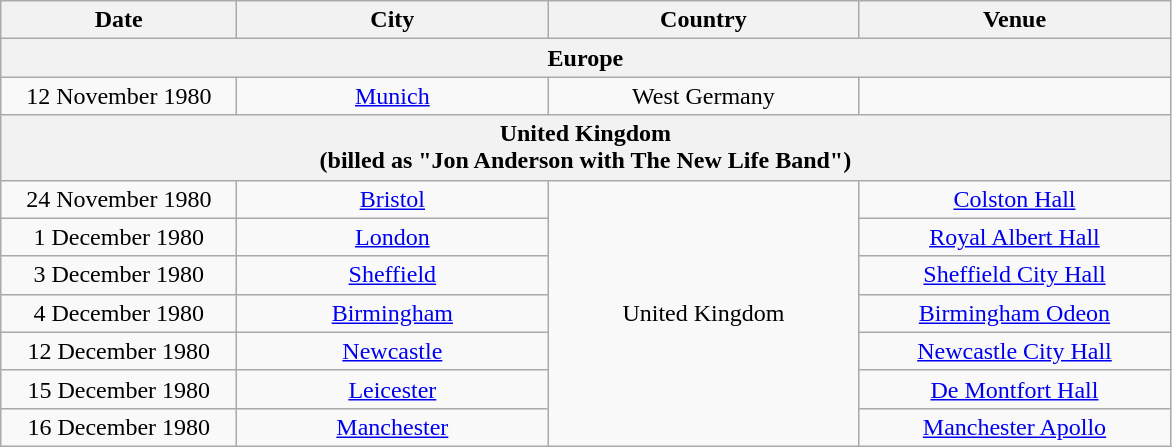<table class="wikitable" style="text-align:center;">
<tr>
<th style="width:150px;">Date</th>
<th style="width:200px;">City</th>
<th style="width:200px;">Country</th>
<th style="width:200px;">Venue</th>
</tr>
<tr>
<th colspan="4">Europe</th>
</tr>
<tr>
<td>12 November 1980</td>
<td><a href='#'>Munich</a></td>
<td>West Germany</td>
<td></td>
</tr>
<tr>
<th colspan="4">United Kingdom <br>(billed as "Jon Anderson with The New Life Band")</th>
</tr>
<tr>
<td>24 November 1980</td>
<td><a href='#'>Bristol</a></td>
<td rowspan="7">United Kingdom</td>
<td><a href='#'>Colston Hall</a></td>
</tr>
<tr>
<td>1 December 1980</td>
<td><a href='#'>London</a></td>
<td><a href='#'>Royal Albert Hall</a></td>
</tr>
<tr>
<td>3 December 1980</td>
<td><a href='#'>Sheffield</a></td>
<td><a href='#'>Sheffield City Hall</a></td>
</tr>
<tr>
<td>4 December 1980</td>
<td><a href='#'>Birmingham</a></td>
<td><a href='#'>Birmingham Odeon</a></td>
</tr>
<tr>
<td>12 December 1980</td>
<td><a href='#'>Newcastle</a></td>
<td><a href='#'>Newcastle City Hall</a></td>
</tr>
<tr>
<td>15 December 1980</td>
<td><a href='#'>Leicester</a></td>
<td><a href='#'>De Montfort Hall</a></td>
</tr>
<tr>
<td>16 December 1980</td>
<td><a href='#'>Manchester</a></td>
<td><a href='#'>Manchester Apollo</a></td>
</tr>
</table>
